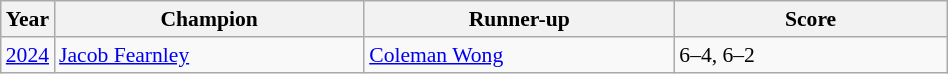<table class="wikitable" style="font-size:90%">
<tr>
<th>Year</th>
<th width="200">Champion</th>
<th width="200">Runner-up</th>
<th width="175">Score</th>
</tr>
<tr>
<td><a href='#'>2024</a></td>
<td> <a href='#'>Jacob Fearnley</a></td>
<td> <a href='#'>Coleman Wong</a></td>
<td>6–4, 6–2</td>
</tr>
</table>
